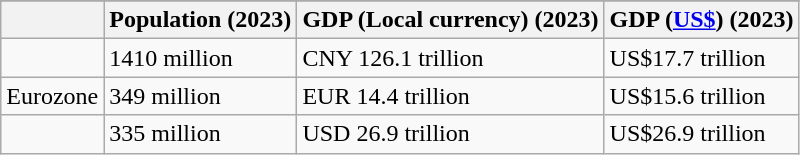<table class="wikitable sortable">
<tr>
</tr>
<tr>
<th class=unsortable></th>
<th>Population (2023)</th>
<th>GDP (Local currency) (2023)</th>
<th>GDP (<a href='#'>US$</a>) (2023)</th>
</tr>
<tr>
<td style=text-align:left></td>
<td>1410 million</td>
<td>CNY 126.1 trillion </td>
<td>US$17.7 trillion </td>
</tr>
<tr>
<td style=text-align:left> Eurozone</td>
<td>349 million</td>
<td>EUR 14.4 trillion</td>
<td>US$15.6 trillion</td>
</tr>
<tr>
<td style=text-align:left></td>
<td>335 million</td>
<td>USD 26.9 trillion</td>
<td>US$26.9 trillion</td>
</tr>
</table>
